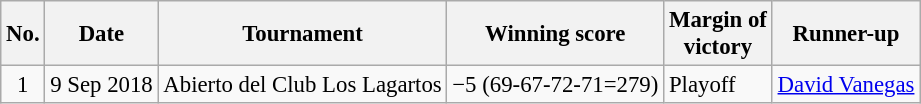<table class="wikitable" style="font-size:95%;">
<tr>
<th>No.</th>
<th>Date</th>
<th>Tournament</th>
<th>Winning score</th>
<th>Margin of<br>victory</th>
<th>Runner-up</th>
</tr>
<tr>
<td align=center>1</td>
<td align=right>9 Sep 2018</td>
<td>Abierto del Club Los Lagartos</td>
<td>−5 (69-67-72-71=279)</td>
<td>Playoff</td>
<td> <a href='#'>David Vanegas</a></td>
</tr>
</table>
